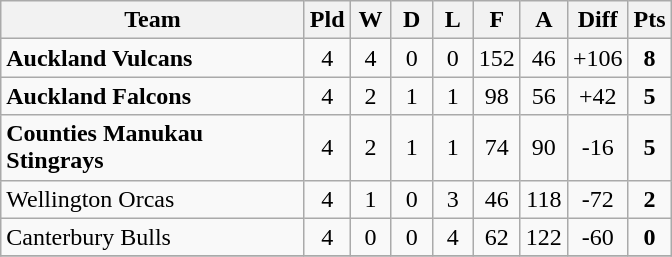<table class="wikitable" style="text-align:center;">
<tr>
<th width=195>Team</th>
<th width=20 abbr="Played">Pld</th>
<th width=20 abbr="Won">W</th>
<th width=20 abbr="Drawn">D</th>
<th width=20 abbr="Lost">L</th>
<th width=20 abbr="For">F</th>
<th width=20 abbr="Against">A</th>
<th width=20 abbr="Difference">Diff</th>
<th width=20 abbr="Points">Pts</th>
</tr>
<tr>
<td style="text-align:left;"><strong>Auckland Vulcans</strong></td>
<td>4</td>
<td>4</td>
<td>0</td>
<td>0</td>
<td>152</td>
<td>46</td>
<td>+106</td>
<td><strong>8</strong></td>
</tr>
<tr>
<td style="text-align:left;"><strong>Auckland Falcons</strong></td>
<td>4</td>
<td>2</td>
<td>1</td>
<td>1</td>
<td>98</td>
<td>56</td>
<td>+42</td>
<td><strong>5</strong></td>
</tr>
<tr>
<td style="text-align:left;"><strong>Counties Manukau Stingrays</strong></td>
<td>4</td>
<td>2</td>
<td>1</td>
<td>1</td>
<td>74</td>
<td>90</td>
<td>-16</td>
<td><strong>5</strong></td>
</tr>
<tr>
<td style="text-align:left;">Wellington Orcas</td>
<td>4</td>
<td>1</td>
<td>0</td>
<td>3</td>
<td>46</td>
<td>118</td>
<td>-72</td>
<td><strong>2</strong></td>
</tr>
<tr>
<td style="text-align:left;">Canterbury Bulls</td>
<td>4</td>
<td>0</td>
<td>0</td>
<td>4</td>
<td>62</td>
<td>122</td>
<td>-60</td>
<td><strong>0</strong></td>
</tr>
<tr>
</tr>
</table>
